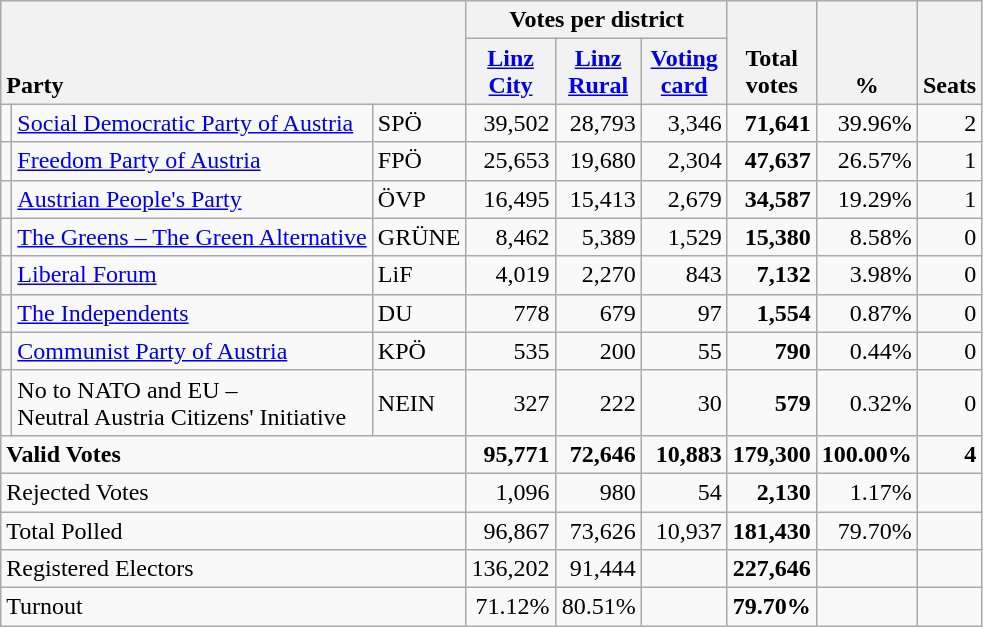<table class="wikitable" border="1" style="text-align:right;">
<tr>
<th style="text-align:left;" valign=bottom rowspan=2 colspan=3>Party</th>
<th colspan=3>Votes per district</th>
<th align=center valign=bottom rowspan=2 width="50">Total<br>votes</th>
<th align=center valign=bottom rowspan=2 width="50">%</th>
<th align=center valign=bottom rowspan=2>Seats</th>
</tr>
<tr>
<th align=center valign=bottom width="50"><a href='#'>Linz<br>City</a></th>
<th align=center valign=bottom width="50"><a href='#'>Linz<br>Rural</a></th>
<th align=center valign=bottom width="50"><a href='#'>Voting<br>card</a></th>
</tr>
<tr>
<td></td>
<td align=left><a href='#'>Social Democratic Party of Austria</a></td>
<td align=left>SPÖ</td>
<td>39,502</td>
<td>28,793</td>
<td>3,346</td>
<td><strong>71,641</strong></td>
<td>39.96%</td>
<td>2</td>
</tr>
<tr>
<td></td>
<td align=left><a href='#'>Freedom Party of Austria</a></td>
<td align=left>FPÖ</td>
<td>25,653</td>
<td>19,680</td>
<td>2,304</td>
<td><strong>47,637</strong></td>
<td>26.57%</td>
<td>1</td>
</tr>
<tr>
<td></td>
<td align=left><a href='#'>Austrian People's Party</a></td>
<td align=left>ÖVP</td>
<td>16,495</td>
<td>15,413</td>
<td>2,679</td>
<td><strong>34,587</strong></td>
<td>19.29%</td>
<td>1</td>
</tr>
<tr>
<td></td>
<td align=left style="white-space: nowrap;"><a href='#'>The Greens – The Green Alternative</a></td>
<td align=left>GRÜNE</td>
<td>8,462</td>
<td>5,389</td>
<td>1,529</td>
<td><strong>15,380</strong></td>
<td>8.58%</td>
<td>0</td>
</tr>
<tr>
<td></td>
<td align=left><a href='#'>Liberal Forum</a></td>
<td align=left>LiF</td>
<td>4,019</td>
<td>2,270</td>
<td>843</td>
<td><strong>7,132</strong></td>
<td>3.98%</td>
<td>0</td>
</tr>
<tr>
<td></td>
<td align=left><a href='#'>The Independents</a></td>
<td align=left>DU</td>
<td>778</td>
<td>679</td>
<td>97</td>
<td><strong>1,554</strong></td>
<td>0.87%</td>
<td>0</td>
</tr>
<tr>
<td></td>
<td align=left><a href='#'>Communist Party of Austria</a></td>
<td align=left>KPÖ</td>
<td>535</td>
<td>200</td>
<td>55</td>
<td><strong>790</strong></td>
<td>0.44%</td>
<td>0</td>
</tr>
<tr>
<td></td>
<td align=left>No to NATO and EU –<br>Neutral Austria Citizens' Initiative</td>
<td align=left>NEIN</td>
<td>327</td>
<td>222</td>
<td>30</td>
<td><strong>579</strong></td>
<td>0.32%</td>
<td>0</td>
</tr>
<tr style="font-weight:bold">
<td align=left colspan=3>Valid Votes</td>
<td>95,771</td>
<td>72,646</td>
<td>10,883</td>
<td>179,300</td>
<td>100.00%</td>
<td>4</td>
</tr>
<tr>
<td align=left colspan=3>Rejected Votes</td>
<td>1,096</td>
<td>980</td>
<td>54</td>
<td><strong>2,130</strong></td>
<td>1.17%</td>
<td></td>
</tr>
<tr>
<td align=left colspan=3>Total Polled</td>
<td>96,867</td>
<td>73,626</td>
<td>10,937</td>
<td><strong>181,430</strong></td>
<td>79.70%</td>
<td></td>
</tr>
<tr>
<td align=left colspan=3>Registered Electors</td>
<td>136,202</td>
<td>91,444</td>
<td></td>
<td><strong>227,646</strong></td>
<td></td>
<td></td>
</tr>
<tr>
<td align=left colspan=3>Turnout</td>
<td>71.12%</td>
<td>80.51%</td>
<td></td>
<td><strong>79.70%</strong></td>
<td></td>
<td></td>
</tr>
</table>
